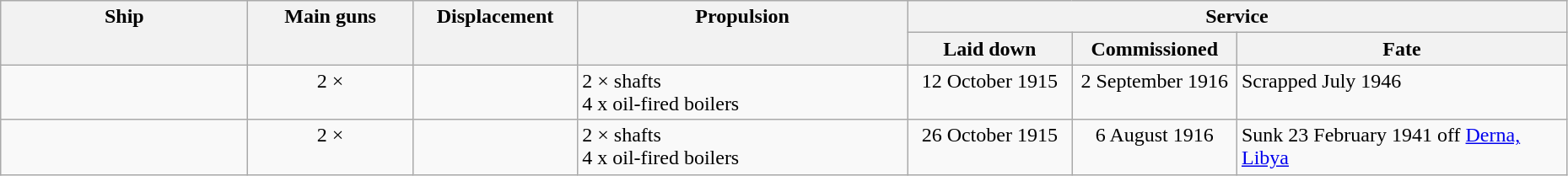<table class="wikitable" style="width:98%;">
<tr valign="top"|- valign="top">
<th style="width:15%; text-align:center;" rowspan="2">Ship</th>
<th style="width:10%; text-align:center;" rowspan="2">Main guns</th>
<th style="width:10%; text-align:center;" rowspan="2">Displacement</th>
<th style="width:20%; text-align:center;" rowspan="2">Propulsion</th>
<th style="width:40%; text-align:center;" colspan="3">Service</th>
</tr>
<tr valign="top">
<th style="width:10%; text-align:center;">Laid down</th>
<th style="width:10%; text-align:center;">Commissioned</th>
<th style="width:20%; text-align:center;">Fate</th>
</tr>
<tr valign="top">
<td align= left></td>
<td style="text-align:center;">2 × </td>
<td style="text-align:center;"></td>
<td align= left>2 × shafts<br>4 x oil-fired boilers</td>
<td style="text-align:center;">12 October 1915</td>
<td style="text-align:center;">2 September 1916</td>
<td align= left>Scrapped July 1946</td>
</tr>
<tr valign="top">
<td align= left></td>
<td style="text-align:center;">2 × </td>
<td style="text-align:center;"></td>
<td align= left>2 × shafts<br>4 x oil-fired boilers</td>
<td style="text-align:center;">26 October 1915</td>
<td style="text-align:center;">6 August 1916</td>
<td align= left>Sunk 23 February 1941 off <a href='#'>Derna, Libya</a></td>
</tr>
</table>
